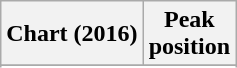<table class="wikitable sortable plainrowheaders" style="text-align:center">
<tr>
<th scope="col">Chart (2016)</th>
<th scope="col">Peak<br> position</th>
</tr>
<tr>
</tr>
<tr>
</tr>
<tr>
</tr>
</table>
